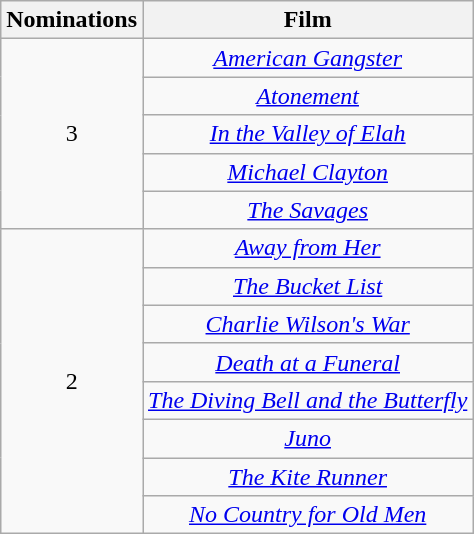<table class="wikitable plainrowheaders" style="text-align:center;">
<tr>
<th scope="col" style="width:55px;">Nominations</th>
<th scope="col" style="text-align:center;">Film</th>
</tr>
<tr>
<td scope=row rowspan=5 style="text-align:center;">3</td>
<td><em><a href='#'>American Gangster</a></em></td>
</tr>
<tr>
<td><em><a href='#'>Atonement</a></em></td>
</tr>
<tr>
<td><em><a href='#'>In the Valley of Elah</a></em></td>
</tr>
<tr>
<td><em><a href='#'>Michael Clayton</a></em></td>
</tr>
<tr>
<td><em><a href='#'>The Savages</a></em></td>
</tr>
<tr>
<td scope=row rowspan=8 style="text-align:center;">2</td>
<td><em><a href='#'>Away from Her</a></em></td>
</tr>
<tr>
<td><em><a href='#'>The Bucket List</a></em></td>
</tr>
<tr>
<td><em><a href='#'>Charlie Wilson's War</a></em></td>
</tr>
<tr>
<td><em><a href='#'>Death at a Funeral</a></em></td>
</tr>
<tr>
<td><em><a href='#'>The Diving Bell and the Butterfly</a></em></td>
</tr>
<tr>
<td><em><a href='#'>Juno</a></em></td>
</tr>
<tr>
<td><em><a href='#'>The Kite Runner</a></em></td>
</tr>
<tr>
<td><em><a href='#'>No Country for Old Men</a></em></td>
</tr>
</table>
